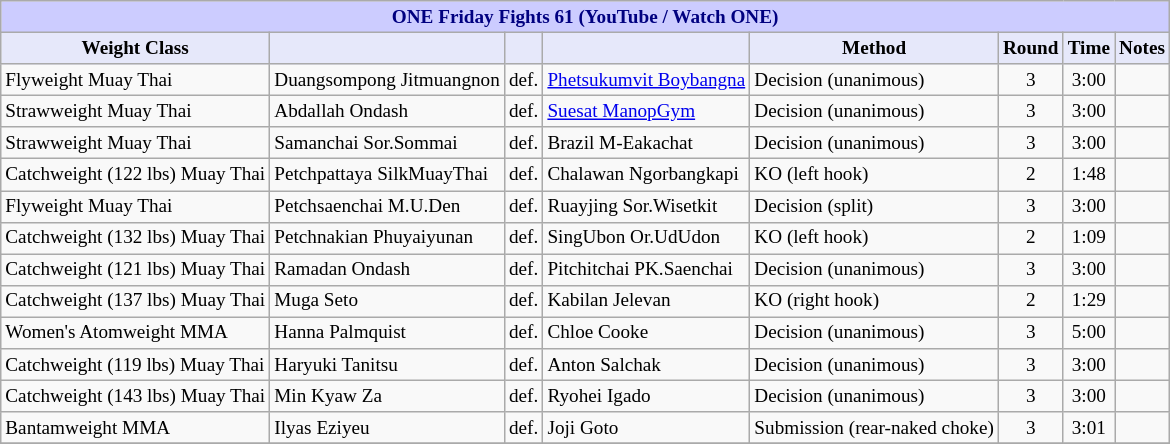<table class="wikitable" style="font-size: 80%;">
<tr>
<th colspan="8" style="background-color: #ccf; color: #000080; text-align: center;"><strong>ONE Friday Fights 61 (YouTube / Watch ONE)</strong></th>
</tr>
<tr>
<th colspan="1" style="background-color: #E6E8FA; color: #000000; text-align: center;">Weight Class</th>
<th colspan="1" style="background-color: #E6E8FA; color: #000000; text-align: center;"></th>
<th colspan="1" style="background-color: #E6E8FA; color: #000000; text-align: center;"></th>
<th colspan="1" style="background-color: #E6E8FA; color: #000000; text-align: center;"></th>
<th colspan="1" style="background-color: #E6E8FA; color: #000000; text-align: center;">Method</th>
<th colspan="1" style="background-color: #E6E8FA; color: #000000; text-align: center;">Round</th>
<th colspan="1" style="background-color: #E6E8FA; color: #000000; text-align: center;">Time</th>
<th colspan="1" style="background-color: #E6E8FA; color: #000000; text-align: center;">Notes</th>
</tr>
<tr>
<td>Flyweight Muay Thai</td>
<td> Duangsompong Jitmuangnon</td>
<td>def.</td>
<td> <a href='#'>Phetsukumvit Boybangna</a></td>
<td>Decision (unanimous)</td>
<td align=center>3</td>
<td align=center>3:00</td>
<td></td>
</tr>
<tr>
<td>Strawweight Muay Thai</td>
<td> Abdallah Ondash</td>
<td>def.</td>
<td> <a href='#'>Suesat ManopGym</a></td>
<td>Decision (unanimous)</td>
<td align=center>3</td>
<td align=center>3:00</td>
<td></td>
</tr>
<tr>
<td>Strawweight Muay Thai</td>
<td> Samanchai Sor.Sommai</td>
<td>def.</td>
<td> Brazil M-Eakachat</td>
<td>Decision (unanimous)</td>
<td align=center>3</td>
<td align=center>3:00</td>
<td></td>
</tr>
<tr>
<td>Catchweight (122 lbs) Muay Thai</td>
<td> Petchpattaya SilkMuayThai</td>
<td>def.</td>
<td> Chalawan Ngorbangkapi</td>
<td>KO (left hook)</td>
<td align=center>2</td>
<td align=center>1:48</td>
<td></td>
</tr>
<tr>
<td>Flyweight Muay Thai</td>
<td> Petchsaenchai M.U.Den</td>
<td>def.</td>
<td> Ruayjing Sor.Wisetkit</td>
<td>Decision (split)</td>
<td align=center>3</td>
<td align=center>3:00</td>
<td></td>
</tr>
<tr>
<td>Catchweight (132 lbs) Muay Thai</td>
<td> Petchnakian Phuyaiyunan</td>
<td>def.</td>
<td> SingUbon Or.UdUdon</td>
<td>KO (left hook)</td>
<td align=center>2</td>
<td align=center>1:09</td>
<td></td>
</tr>
<tr>
<td>Catchweight (121 lbs) Muay Thai</td>
<td> Ramadan Ondash</td>
<td>def.</td>
<td> Pitchitchai PK.Saenchai</td>
<td>Decision (unanimous)</td>
<td align=center>3</td>
<td align=center>3:00</td>
<td></td>
</tr>
<tr>
<td>Catchweight (137 lbs) Muay Thai</td>
<td> Muga Seto</td>
<td>def.</td>
<td> Kabilan Jelevan</td>
<td>KO (right hook)</td>
<td align=center>2</td>
<td align=center>1:29</td>
<td></td>
</tr>
<tr>
<td>Women's Atomweight MMA</td>
<td> Hanna Palmquist</td>
<td>def.</td>
<td> Chloe Cooke</td>
<td>Decision (unanimous)</td>
<td align=center>3</td>
<td align=center>5:00</td>
<td></td>
</tr>
<tr>
<td>Catchweight (119 lbs) Muay Thai</td>
<td> Haryuki Tanitsu</td>
<td>def.</td>
<td> Anton Salchak</td>
<td>Decision (unanimous)</td>
<td align=center>3</td>
<td align=center>3:00</td>
<td></td>
</tr>
<tr>
<td>Catchweight (143 lbs) Muay Thai</td>
<td> Min Kyaw Za</td>
<td>def.</td>
<td> Ryohei Igado</td>
<td>Decision (unanimous)</td>
<td align=center>3</td>
<td align=center>3:00</td>
<td></td>
</tr>
<tr>
<td>Bantamweight MMA</td>
<td> Ilyas Eziyeu</td>
<td>def.</td>
<td> Joji Goto</td>
<td>Submission (rear-naked choke)</td>
<td align=center>3</td>
<td align=center>3:01</td>
<td></td>
</tr>
<tr>
</tr>
</table>
